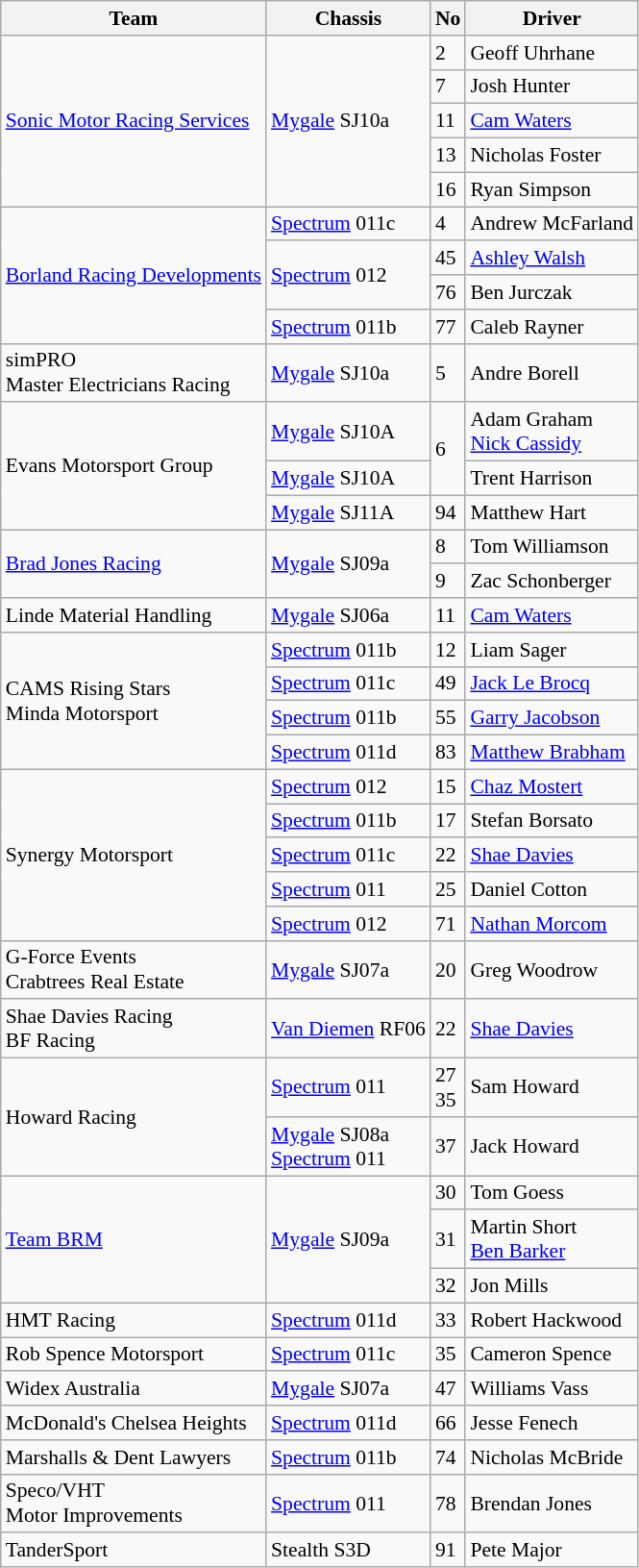<table class="wikitable" style="font-size: 90%;">
<tr>
<th>Team</th>
<th>Chassis</th>
<th>No</th>
<th>Driver</th>
</tr>
<tr>
<td rowspan=5><a href='#'>Sonic Motor Racing Services</a></td>
<td rowspan=5><a href='#'>Mygale</a> SJ10a</td>
<td>2</td>
<td>Geoff Uhrhane</td>
</tr>
<tr>
<td>7</td>
<td>Josh Hunter</td>
</tr>
<tr>
<td>11</td>
<td><a href='#'>Cam Waters</a></td>
</tr>
<tr>
<td>13</td>
<td>Nicholas Foster</td>
</tr>
<tr>
<td>16</td>
<td>Ryan Simpson</td>
</tr>
<tr>
<td rowspan=4><a href='#'>Borland Racing Developments</a></td>
<td><a href='#'>Spectrum</a> 011c</td>
<td>4</td>
<td>Andrew McFarland</td>
</tr>
<tr>
<td rowspan=2><a href='#'>Spectrum</a> 012</td>
<td>45</td>
<td><a href='#'>Ashley Walsh</a></td>
</tr>
<tr>
<td>76</td>
<td>Ben Jurczak</td>
</tr>
<tr>
<td><a href='#'>Spectrum</a> 011b</td>
<td>77</td>
<td>Caleb Rayner</td>
</tr>
<tr>
<td>simPRO<br>Master Electricians Racing</td>
<td><a href='#'>Mygale</a> SJ10a</td>
<td>5</td>
<td>Andre Borell</td>
</tr>
<tr>
<td rowspan=3>Evans Motorsport Group</td>
<td><a href='#'>Mygale</a> SJ10A</td>
<td rowspan=2>6</td>
<td>Adam Graham<br> <a href='#'>Nick Cassidy</a></td>
</tr>
<tr>
<td><a href='#'>Mygale</a> SJ10A</td>
<td>Trent Harrison</td>
</tr>
<tr>
<td><a href='#'>Mygale</a> SJ11A</td>
<td>94</td>
<td>Matthew Hart</td>
</tr>
<tr>
<td rowspan=2><a href='#'>Brad Jones Racing</a></td>
<td rowspan=2><a href='#'>Mygale</a> SJ09a</td>
<td>8</td>
<td>Tom Williamson</td>
</tr>
<tr>
<td>9</td>
<td>Zac Schonberger</td>
</tr>
<tr>
<td>Linde Material Handling</td>
<td><a href='#'>Mygale</a> SJ06a</td>
<td>11</td>
<td><a href='#'>Cam Waters</a></td>
</tr>
<tr>
<td rowspan=4>CAMS Rising Stars<br>Minda Motorsport</td>
<td><a href='#'>Spectrum</a> 011b</td>
<td>12</td>
<td>Liam Sager</td>
</tr>
<tr>
<td><a href='#'>Spectrum</a> 011c</td>
<td>49</td>
<td><a href='#'>Jack Le Brocq</a></td>
</tr>
<tr>
<td><a href='#'>Spectrum</a> 011b</td>
<td>55</td>
<td><a href='#'>Garry Jacobson</a></td>
</tr>
<tr>
<td><a href='#'>Spectrum</a> 011d</td>
<td>83</td>
<td><a href='#'>Matthew Brabham</a></td>
</tr>
<tr>
<td rowspan=5>Synergy Motorsport</td>
<td><a href='#'>Spectrum</a> 012</td>
<td>15</td>
<td><a href='#'>Chaz Mostert</a></td>
</tr>
<tr>
<td><a href='#'>Spectrum</a> 011b</td>
<td>17</td>
<td>Stefan Borsato</td>
</tr>
<tr>
<td><a href='#'>Spectrum</a> 011c</td>
<td>22</td>
<td><a href='#'>Shae Davies</a></td>
</tr>
<tr>
<td><a href='#'>Spectrum</a> 011</td>
<td>25</td>
<td>Daniel Cotton</td>
</tr>
<tr>
<td><a href='#'>Spectrum</a> 012</td>
<td>71</td>
<td><a href='#'>Nathan Morcom</a></td>
</tr>
<tr>
<td>G-Force Events<br>Crabtrees Real Estate</td>
<td><a href='#'>Mygale</a> SJ07a</td>
<td>20</td>
<td>Greg Woodrow</td>
</tr>
<tr>
<td>Shae Davies Racing<br>BF Racing</td>
<td><a href='#'>Van Diemen</a> RF06</td>
<td>22</td>
<td><a href='#'>Shae Davies</a></td>
</tr>
<tr>
<td rowspan=2>Howard Racing</td>
<td><a href='#'>Spectrum</a> 011</td>
<td>27<br>35</td>
<td>Sam Howard</td>
</tr>
<tr>
<td><a href='#'>Mygale</a> SJ08a<br> <a href='#'>Spectrum</a> 011</td>
<td>37</td>
<td>Jack Howard</td>
</tr>
<tr>
<td rowspan=3><a href='#'>Team BRM</a></td>
<td rowspan=3><a href='#'>Mygale</a> SJ09a</td>
<td>30</td>
<td>Tom Goess</td>
</tr>
<tr>
<td>31</td>
<td>Martin Short<br><a href='#'>Ben Barker</a></td>
</tr>
<tr>
<td>32</td>
<td>Jon Mills</td>
</tr>
<tr>
<td>HMT Racing</td>
<td><a href='#'>Spectrum</a> 011d</td>
<td>33</td>
<td>Robert Hackwood</td>
</tr>
<tr>
<td>Rob Spence Motorsport</td>
<td><a href='#'>Spectrum</a> 011c</td>
<td>35</td>
<td>Cameron Spence</td>
</tr>
<tr>
<td>Widex Australia</td>
<td><a href='#'>Mygale</a> SJ07a</td>
<td>47</td>
<td>Williams Vass</td>
</tr>
<tr>
<td>McDonald's Chelsea Heights</td>
<td><a href='#'>Spectrum</a> 011d</td>
<td>66</td>
<td>Jesse Fenech</td>
</tr>
<tr>
<td>Marshalls & Dent Lawyers</td>
<td><a href='#'>Spectrum</a> 011b</td>
<td>74</td>
<td>Nicholas McBride</td>
</tr>
<tr>
<td>Speco/VHT<br>Motor Improvements</td>
<td><a href='#'>Spectrum</a> 011</td>
<td>78</td>
<td>Brendan Jones</td>
</tr>
<tr>
<td>TanderSport</td>
<td>Stealth S3D</td>
<td>91</td>
<td>Pete Major</td>
</tr>
</table>
